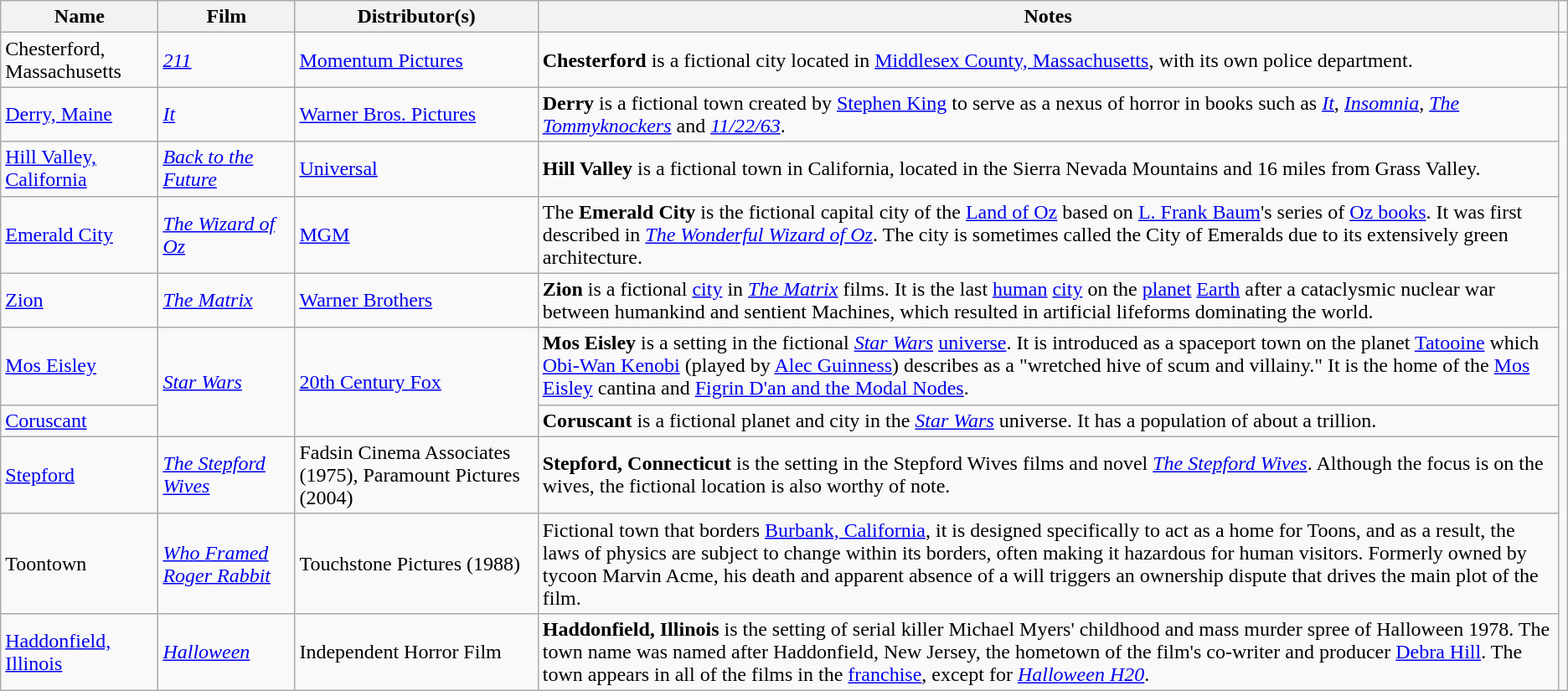<table class="wikitable sortable">
<tr>
<th>Name</th>
<th>Film</th>
<th>Distributor(s)</th>
<th class=unsortable>Notes</th>
</tr>
<tr>
<td>Chesterford, Massachusetts</td>
<td><a href='#'><em>211</em></a></td>
<td><a href='#'>Momentum Pictures</a></td>
<td><strong>Chesterford</strong> is a fictional city located in <a href='#'>Middlesex County, Massachusetts</a>, with its own police department.</td>
<td></td>
</tr>
<tr>
<td><a href='#'>Derry, Maine</a></td>
<td><em><a href='#'>It</a></em></td>
<td><a href='#'>Warner Bros. Pictures</a></td>
<td><strong>Derry</strong> is a fictional town created by <a href='#'>Stephen King</a> to serve as a nexus of horror in books such as <em><a href='#'>It</a></em>, <em><a href='#'>Insomnia</a></em>, <em><a href='#'>The Tommyknockers</a></em> and <em><a href='#'>11/22/63</a></em>.</td>
</tr>
<tr>
<td><a href='#'>Hill Valley, California</a></td>
<td><a href='#'><em>Back to the Future</em></a></td>
<td><a href='#'>Universal</a></td>
<td><strong>Hill Valley</strong> is a fictional town in California, located in the Sierra Nevada Mountains and 16 miles from Grass Valley.</td>
</tr>
<tr>
<td><a href='#'>Emerald City</a></td>
<td><a href='#'><em>The Wizard of Oz</em></a></td>
<td><a href='#'>MGM</a></td>
<td>The <strong>Emerald City</strong> is the fictional capital city of the <a href='#'>Land of Oz</a> based on <a href='#'>L. Frank Baum</a>'s series of <a href='#'>Oz books</a>. It was first described in <em><a href='#'>The Wonderful Wizard of Oz</a></em>. The city is sometimes called the City of Emeralds due to its extensively green architecture.</td>
</tr>
<tr>
<td><a href='#'>Zion</a></td>
<td><em><a href='#'>The Matrix</a></em></td>
<td><a href='#'>Warner Brothers</a></td>
<td><strong>Zion</strong> is a fictional <a href='#'>city</a> in <em><a href='#'>The Matrix</a></em> films. It is the last <a href='#'>human</a> <a href='#'>city</a> on the <a href='#'>planet</a> <a href='#'>Earth</a> after a cataclysmic nuclear war between humankind and sentient Machines, which resulted in artificial lifeforms dominating the world.</td>
</tr>
<tr>
<td><a href='#'>Mos Eisley</a></td>
<td rowspan="2"><a href='#'><em>Star Wars</em></a></td>
<td rowspan="2"><a href='#'>20th Century Fox</a></td>
<td><strong>Mos Eisley</strong> is a setting in the fictional <em><a href='#'>Star Wars</a></em> <a href='#'>universe</a>. It is introduced as a spaceport town on the planet <a href='#'>Tatooine</a> which <a href='#'>Obi-Wan Kenobi</a> (played by <a href='#'>Alec Guinness</a>) describes as a "wretched hive of scum and villainy." It is the home of the <a href='#'>Mos Eisley</a> cantina and <a href='#'>Figrin D'an and the Modal Nodes</a>.</td>
</tr>
<tr>
<td><a href='#'>Coruscant</a></td>
<td><strong>Coruscant</strong> is a fictional planet and city in the <em><a href='#'>Star Wars</a></em> universe. It has a population of about a trillion.</td>
</tr>
<tr>
<td><a href='#'>Stepford</a></td>
<td><em><a href='#'>The Stepford Wives</a></em></td>
<td>Fadsin Cinema Associates (1975), Paramount Pictures (2004)</td>
<td><strong>Stepford, Connecticut</strong> is the setting in the Stepford Wives films and novel <em><a href='#'>The Stepford Wives</a></em>. Although the focus is on the wives, the fictional location is also worthy of note.</td>
</tr>
<tr>
<td>Toontown</td>
<td><em><a href='#'>Who Framed Roger Rabbit</a></em></td>
<td>Touchstone Pictures (1988)</td>
<td>Fictional town that borders <a href='#'>Burbank, California</a>, it is designed specifically to act as a home for Toons, and as a result, the laws of physics are subject to change within its borders, often making it hazardous for human visitors. Formerly owned by tycoon Marvin Acme, his death and apparent absence of a will triggers an ownership dispute that drives the main plot of the film.</td>
</tr>
<tr>
<td><a href='#'>Haddonfield, Illinois</a></td>
<td><a href='#'><em>Halloween</em></a></td>
<td>Independent Horror Film</td>
<td><strong>Haddonfield, Illinois</strong> is the setting of serial killer Michael Myers' childhood and mass murder spree of Halloween 1978. The town name was named after Haddonfield, New Jersey, the hometown of the film's co-writer and producer <a href='#'>Debra Hill</a>. The town appears in all of the films in the <a href='#'>franchise</a>, except for <a href='#'><em>Halloween H20</em></a>.</td>
</tr>
</table>
